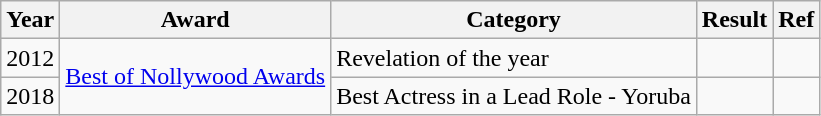<table class="wikitable sortable">
<tr>
<th>Year</th>
<th>Award</th>
<th>Category</th>
<th>Result</th>
<th>Ref</th>
</tr>
<tr>
<td>2012</td>
<td rowspan="2"><a href='#'>Best of Nollywood Awards</a></td>
<td>Revelation of the year</td>
<td></td>
<td></td>
</tr>
<tr>
<td>2018</td>
<td>Best Actress in a Lead Role - Yoruba</td>
<td></td>
<td></td>
</tr>
</table>
